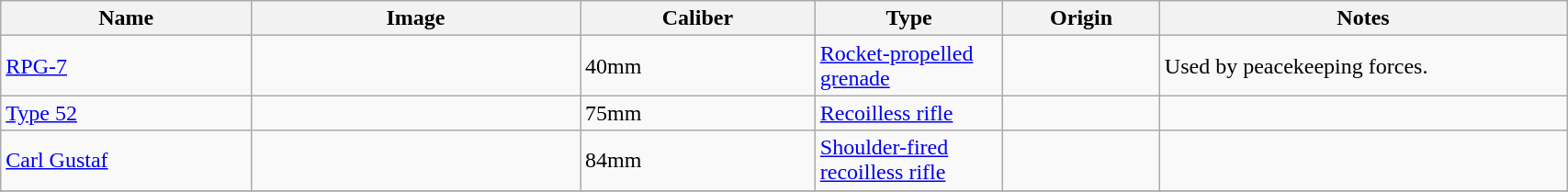<table class="wikitable" style="width:90%;">
<tr>
<th width=16%>Name</th>
<th width=21%>Image</th>
<th width=15%>Caliber</th>
<th width=12%>Type</th>
<th width=10%>Origin</th>
<th width=26%>Notes</th>
</tr>
<tr>
<td><a href='#'>RPG-7</a></td>
<td></td>
<td>40mm</td>
<td><a href='#'>Rocket-propelled grenade</a></td>
<td></td>
<td>Used by peacekeeping forces.</td>
</tr>
<tr>
<td><a href='#'>Type 52</a></td>
<td></td>
<td>75mm</td>
<td><a href='#'>Recoilless rifle</a></td>
<td><br></td>
<td></td>
</tr>
<tr>
<td><a href='#'>Carl Gustaf</a></td>
<td></td>
<td>84mm</td>
<td><a href='#'>Shoulder-fired</a> <a href='#'>recoilless rifle</a></td>
<td></td>
<td></td>
</tr>
<tr>
</tr>
</table>
